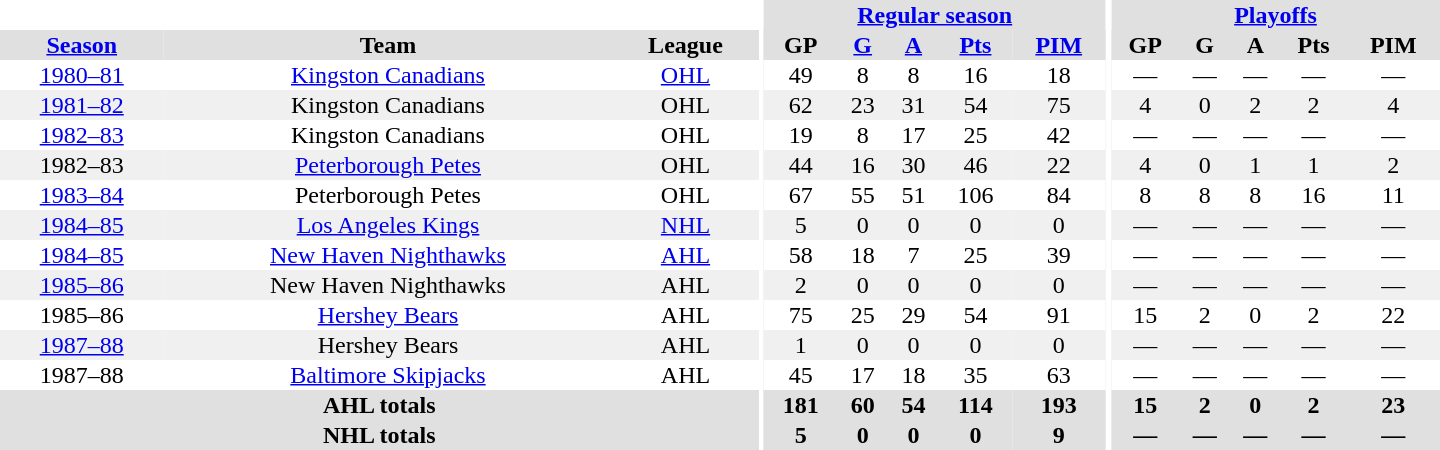<table border="0" cellpadding="1" cellspacing="0" style="text-align:center; width:60em">
<tr bgcolor="#e0e0e0">
<th colspan="3" bgcolor="#ffffff"></th>
<th rowspan="100" bgcolor="#ffffff"></th>
<th colspan="5"><a href='#'>Regular season</a></th>
<th rowspan="100" bgcolor="#ffffff"></th>
<th colspan="5"><a href='#'>Playoffs</a></th>
</tr>
<tr bgcolor="#e0e0e0">
<th><a href='#'>Season</a></th>
<th>Team</th>
<th>League</th>
<th>GP</th>
<th><a href='#'>G</a></th>
<th><a href='#'>A</a></th>
<th><a href='#'>Pts</a></th>
<th><a href='#'>PIM</a></th>
<th>GP</th>
<th>G</th>
<th>A</th>
<th>Pts</th>
<th>PIM</th>
</tr>
<tr>
<td><a href='#'>1980–81</a></td>
<td><a href='#'>Kingston Canadians</a></td>
<td><a href='#'>OHL</a></td>
<td>49</td>
<td>8</td>
<td>8</td>
<td>16</td>
<td>18</td>
<td>—</td>
<td>—</td>
<td>—</td>
<td>—</td>
<td>—</td>
</tr>
<tr bgcolor="#f0f0f0">
<td><a href='#'>1981–82</a></td>
<td>Kingston Canadians</td>
<td>OHL</td>
<td>62</td>
<td>23</td>
<td>31</td>
<td>54</td>
<td>75</td>
<td>4</td>
<td>0</td>
<td>2</td>
<td>2</td>
<td>4</td>
</tr>
<tr>
<td><a href='#'>1982–83</a></td>
<td>Kingston Canadians</td>
<td>OHL</td>
<td>19</td>
<td>8</td>
<td>17</td>
<td>25</td>
<td>42</td>
<td>—</td>
<td>—</td>
<td>—</td>
<td>—</td>
<td>—</td>
</tr>
<tr bgcolor="#f0f0f0">
<td>1982–83</td>
<td><a href='#'>Peterborough Petes</a></td>
<td>OHL</td>
<td>44</td>
<td>16</td>
<td>30</td>
<td>46</td>
<td>22</td>
<td>4</td>
<td>0</td>
<td>1</td>
<td>1</td>
<td>2</td>
</tr>
<tr>
<td><a href='#'>1983–84</a></td>
<td>Peterborough Petes</td>
<td>OHL</td>
<td>67</td>
<td>55</td>
<td>51</td>
<td>106</td>
<td>84</td>
<td>8</td>
<td>8</td>
<td>8</td>
<td>16</td>
<td>11</td>
</tr>
<tr bgcolor="#f0f0f0">
<td><a href='#'>1984–85</a></td>
<td><a href='#'>Los Angeles Kings</a></td>
<td><a href='#'>NHL</a></td>
<td>5</td>
<td>0</td>
<td>0</td>
<td>0</td>
<td>0</td>
<td>—</td>
<td>—</td>
<td>—</td>
<td>—</td>
<td>—</td>
</tr>
<tr>
<td><a href='#'>1984–85</a></td>
<td><a href='#'>New Haven Nighthawks</a></td>
<td><a href='#'>AHL</a></td>
<td>58</td>
<td>18</td>
<td>7</td>
<td>25</td>
<td>39</td>
<td>—</td>
<td>—</td>
<td>—</td>
<td>—</td>
<td>—</td>
</tr>
<tr bgcolor="#f0f0f0">
<td><a href='#'>1985–86</a></td>
<td>New Haven Nighthawks</td>
<td>AHL</td>
<td>2</td>
<td>0</td>
<td>0</td>
<td>0</td>
<td>0</td>
<td>—</td>
<td>—</td>
<td>—</td>
<td>—</td>
<td>—</td>
</tr>
<tr>
<td>1985–86</td>
<td><a href='#'>Hershey Bears</a></td>
<td>AHL</td>
<td>75</td>
<td>25</td>
<td>29</td>
<td>54</td>
<td>91</td>
<td>15</td>
<td>2</td>
<td>0</td>
<td>2</td>
<td>22</td>
</tr>
<tr bgcolor="#f0f0f0">
<td><a href='#'>1987–88</a></td>
<td>Hershey Bears</td>
<td>AHL</td>
<td>1</td>
<td>0</td>
<td>0</td>
<td>0</td>
<td>0</td>
<td>—</td>
<td>—</td>
<td>—</td>
<td>—</td>
<td>—</td>
</tr>
<tr>
<td>1987–88</td>
<td><a href='#'>Baltimore Skipjacks</a></td>
<td>AHL</td>
<td>45</td>
<td>17</td>
<td>18</td>
<td>35</td>
<td>63</td>
<td>—</td>
<td>—</td>
<td>—</td>
<td>—</td>
<td>—</td>
</tr>
<tr bgcolor="#e0e0e0">
<th colspan="3">AHL totals</th>
<th>181</th>
<th>60</th>
<th>54</th>
<th>114</th>
<th>193</th>
<th>15</th>
<th>2</th>
<th>0</th>
<th>2</th>
<th>23</th>
</tr>
<tr bgcolor="#e0e0e0">
<th colspan="3">NHL totals</th>
<th>5</th>
<th>0</th>
<th>0</th>
<th>0</th>
<th>9</th>
<th>—</th>
<th>—</th>
<th>—</th>
<th>—</th>
<th>—</th>
</tr>
</table>
